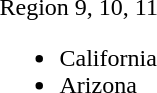<table>
<tr>
<td>Region 9, 10, 11<br><ul><li>California</li><li>Arizona</li></ul></td>
</tr>
</table>
